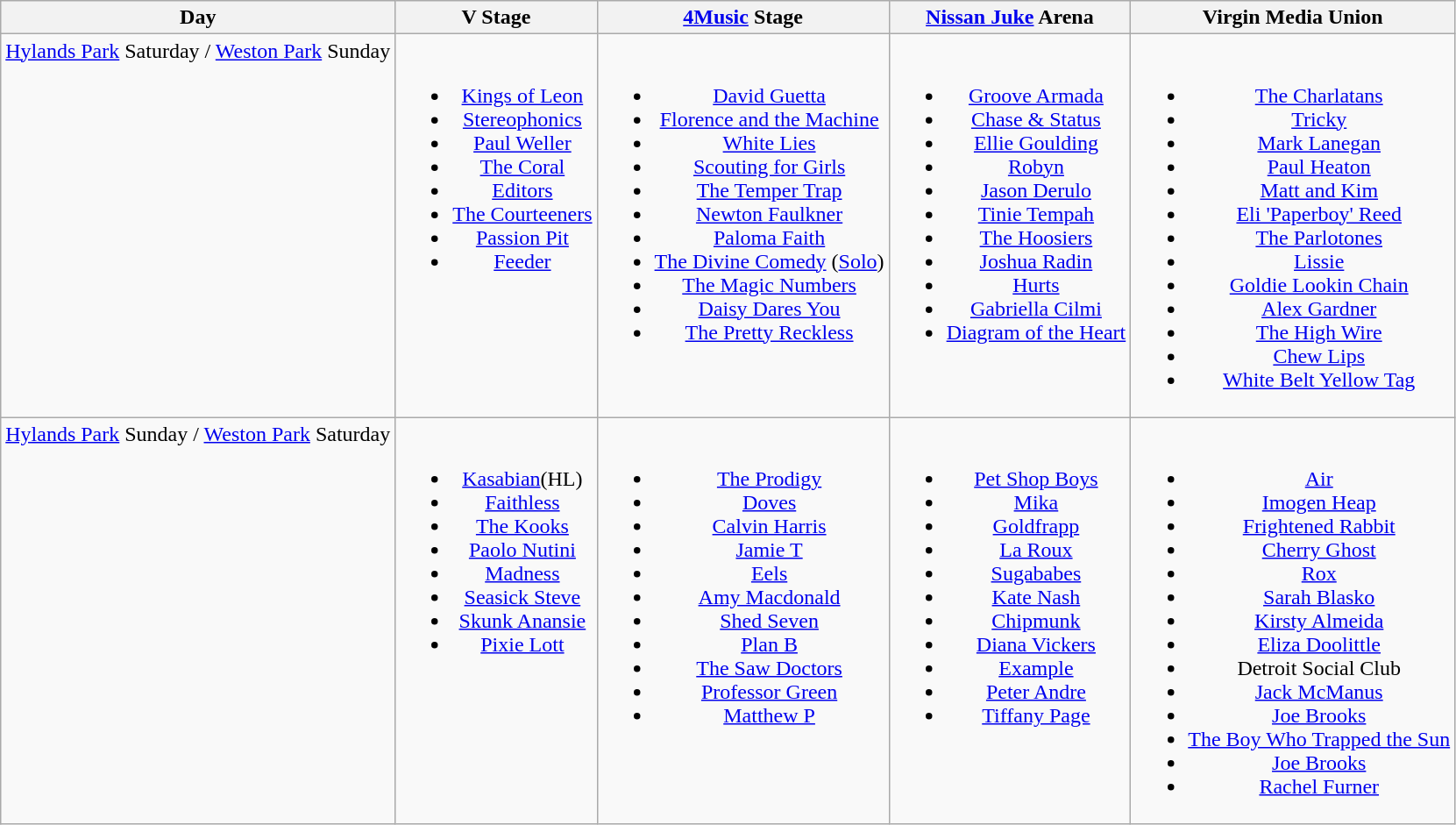<table class="wikitable" style="text-align:center;">
<tr>
<th>Day</th>
<th>V Stage</th>
<th><a href='#'>4Music</a> Stage</th>
<th><a href='#'>Nissan Juke</a> Arena</th>
<th>Virgin Media Union</th>
</tr>
<tr style="vertical-align: top">
<td><a href='#'>Hylands Park</a> Saturday / <a href='#'>Weston Park</a> Sunday</td>
<td><br><ul><li><a href='#'>Kings of Leon</a></li><li><a href='#'>Stereophonics</a></li><li><a href='#'>Paul Weller</a></li><li><a href='#'>The Coral</a></li><li><a href='#'>Editors</a></li><li><a href='#'>The Courteeners</a></li><li><a href='#'>Passion Pit</a></li><li><a href='#'>Feeder</a></li></ul></td>
<td><br><ul><li><a href='#'>David Guetta</a></li><li><a href='#'>Florence and the Machine</a></li><li><a href='#'>White Lies</a></li><li><a href='#'>Scouting for Girls</a></li><li><a href='#'>The Temper Trap</a></li><li><a href='#'>Newton Faulkner</a></li><li><a href='#'>Paloma Faith</a></li><li><a href='#'>The Divine Comedy</a> (<a href='#'>Solo</a>)</li><li><a href='#'>The Magic Numbers</a></li><li><a href='#'>Daisy Dares You</a></li><li><a href='#'>The Pretty Reckless</a></li></ul></td>
<td><br><ul><li><a href='#'>Groove Armada</a></li><li><a href='#'>Chase & Status</a></li><li><a href='#'>Ellie Goulding</a></li><li><a href='#'>Robyn</a></li><li><a href='#'>Jason Derulo</a></li><li><a href='#'>Tinie Tempah</a></li><li><a href='#'>The Hoosiers</a></li><li><a href='#'>Joshua Radin</a></li><li><a href='#'>Hurts</a></li><li><a href='#'>Gabriella Cilmi</a></li><li><a href='#'>Diagram of the Heart</a></li></ul></td>
<td><br><ul><li><a href='#'>The Charlatans</a></li><li><a href='#'>Tricky</a></li><li><a href='#'>Mark Lanegan</a></li><li><a href='#'>Paul Heaton</a></li><li><a href='#'>Matt and Kim</a></li><li><a href='#'>Eli 'Paperboy' Reed</a></li><li><a href='#'>The Parlotones</a></li><li><a href='#'>Lissie</a></li><li><a href='#'>Goldie Lookin Chain</a></li><li><a href='#'>Alex Gardner</a></li><li><a href='#'>The High Wire</a></li><li><a href='#'>Chew Lips</a></li><li><a href='#'>White Belt Yellow Tag</a></li></ul></td>
</tr>
<tr style="vertical-align: top">
<td><a href='#'>Hylands Park</a> Sunday / <a href='#'>Weston Park</a> Saturday</td>
<td><br><ul><li><a href='#'>Kasabian</a>(HL)</li><li><a href='#'>Faithless</a></li><li><a href='#'>The Kooks</a></li><li><a href='#'>Paolo Nutini</a></li><li><a href='#'>Madness</a></li><li><a href='#'>Seasick Steve</a></li><li><a href='#'>Skunk Anansie</a></li><li><a href='#'>Pixie Lott</a></li></ul></td>
<td><br><ul><li><a href='#'>The Prodigy</a></li><li><a href='#'>Doves</a></li><li><a href='#'>Calvin Harris</a></li><li><a href='#'>Jamie T</a></li><li><a href='#'>Eels</a></li><li><a href='#'>Amy Macdonald</a></li><li><a href='#'>Shed Seven</a></li><li><a href='#'>Plan B</a></li><li><a href='#'>The Saw Doctors</a></li><li><a href='#'>Professor Green</a></li><li><a href='#'>Matthew P</a></li></ul></td>
<td><br><ul><li><a href='#'>Pet Shop Boys</a></li><li><a href='#'>Mika</a></li><li><a href='#'>Goldfrapp</a></li><li><a href='#'>La Roux</a></li><li><a href='#'>Sugababes</a></li><li><a href='#'>Kate Nash</a></li><li><a href='#'>Chipmunk</a></li><li><a href='#'>Diana Vickers</a></li><li><a href='#'>Example</a></li><li><a href='#'>Peter Andre</a></li><li><a href='#'>Tiffany Page</a></li></ul></td>
<td><br><ul><li><a href='#'>Air</a></li><li><a href='#'>Imogen Heap</a></li><li><a href='#'>Frightened Rabbit</a></li><li><a href='#'>Cherry Ghost</a></li><li><a href='#'>Rox</a></li><li><a href='#'>Sarah Blasko</a></li><li><a href='#'>Kirsty Almeida</a></li><li><a href='#'>Eliza Doolittle</a></li><li>Detroit Social Club</li><li><a href='#'>Jack McManus</a></li><li><a href='#'>Joe Brooks</a></li><li><a href='#'>The Boy Who Trapped the Sun</a></li><li><a href='#'>Joe Brooks</a></li><li><a href='#'>Rachel Furner</a></li></ul></td>
</tr>
</table>
